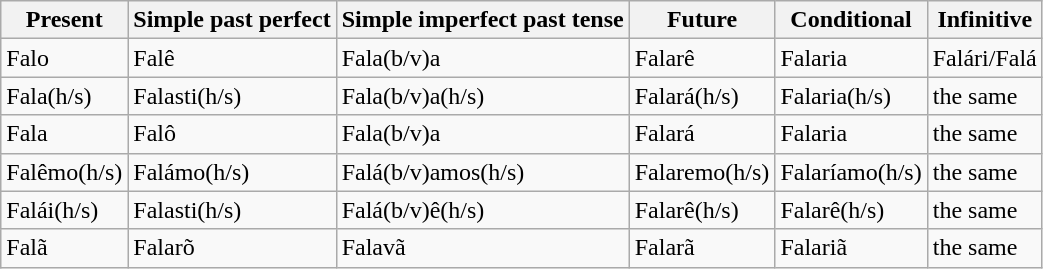<table class="wikitable">
<tr>
<th>Present</th>
<th>Simple past perfect</th>
<th>Simple imperfect past tense</th>
<th>Future</th>
<th>Conditional</th>
<th>Infinitive</th>
</tr>
<tr>
<td>Falo</td>
<td>Falê</td>
<td>Fala(b/v)a</td>
<td>Falarê</td>
<td>Falaria</td>
<td>Falári/Falá</td>
</tr>
<tr>
<td>Fala(h/s)</td>
<td>Falasti(h/s)</td>
<td>Fala(b/v)a(h/s)</td>
<td>Falará(h/s)</td>
<td>Falaria(h/s)</td>
<td>the same</td>
</tr>
<tr>
<td>Fala</td>
<td>Falô</td>
<td>Fala(b/v)a</td>
<td>Falará</td>
<td>Falaria</td>
<td>the same</td>
</tr>
<tr>
<td>Falêmo(h/s)</td>
<td>Falámo(h/s)</td>
<td>Falá(b/v)amos(h/s)</td>
<td>Falaremo(h/s)</td>
<td>Falaríamo(h/s)</td>
<td>the same</td>
</tr>
<tr>
<td>Falái(h/s)</td>
<td>Falasti(h/s)</td>
<td>Falá(b/v)ê(h/s)</td>
<td>Falarê(h/s)</td>
<td>Falarê(h/s)</td>
<td>the same</td>
</tr>
<tr>
<td>Falã</td>
<td>Falarõ</td>
<td>Falavã</td>
<td>Falarã</td>
<td>Falariã</td>
<td>the same</td>
</tr>
</table>
